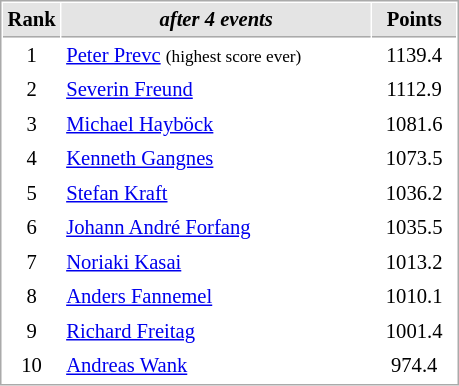<table cellspacing="1" cellpadding="3" style="border:1px solid #AAAAAA;font-size:86%">
<tr style="background-color: #E4E4E4;">
<th style="border-bottom:1px solid #AAAAAA; width: 10px;">Rank</th>
<th style="border-bottom:1px solid #AAAAAA; width: 200px;"><em>after 4 events</em></th>
<th style="border-bottom:1px solid #AAAAAA; width: 50px;">Points</th>
</tr>
<tr>
<td align=center>1</td>
<td> <a href='#'>Peter Prevc</a> <small>(highest score ever)</small></td>
<td align=center>1139.4</td>
</tr>
<tr>
<td align=center>2</td>
<td> <a href='#'>Severin Freund</a></td>
<td align=center>1112.9</td>
</tr>
<tr>
<td align=center>3</td>
<td> <a href='#'>Michael Hayböck</a></td>
<td align=center>1081.6</td>
</tr>
<tr>
<td align=center>4</td>
<td> <a href='#'>Kenneth Gangnes</a></td>
<td align=center>1073.5</td>
</tr>
<tr>
<td align=center>5</td>
<td> <a href='#'>Stefan Kraft</a></td>
<td align=center>1036.2</td>
</tr>
<tr>
<td align=center>6</td>
<td> <a href='#'>Johann André Forfang</a></td>
<td align=center>1035.5</td>
</tr>
<tr>
<td align=center>7</td>
<td> <a href='#'>Noriaki Kasai</a></td>
<td align=center>1013.2</td>
</tr>
<tr>
<td align=center>8</td>
<td> <a href='#'>Anders Fannemel</a></td>
<td align=center>1010.1</td>
</tr>
<tr>
<td align=center>9</td>
<td> <a href='#'>Richard Freitag</a></td>
<td align=center>1001.4</td>
</tr>
<tr>
<td align=center>10</td>
<td> <a href='#'>Andreas Wank</a></td>
<td align=center>974.4</td>
</tr>
</table>
